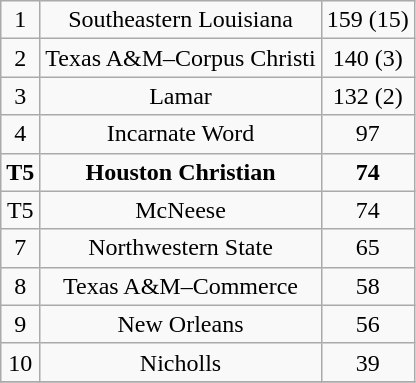<table class="wikitable">
<tr align="center">
<td>1</td>
<td>Southeastern Louisiana</td>
<td>159 (15)</td>
</tr>
<tr align="center">
<td>2</td>
<td>Texas A&M–Corpus Christi</td>
<td>140 (3)</td>
</tr>
<tr align="center">
<td>3</td>
<td>Lamar</td>
<td>132 (2)</td>
</tr>
<tr align="center">
<td>4</td>
<td>Incarnate Word</td>
<td>97</td>
</tr>
<tr align="center">
<td><strong>T5</strong></td>
<td><strong>Houston Christian</strong></td>
<td><strong>74</strong></td>
</tr>
<tr align="center">
<td>T5</td>
<td>McNeese</td>
<td>74</td>
</tr>
<tr align="center">
<td>7</td>
<td>Northwestern State</td>
<td>65</td>
</tr>
<tr align="center">
<td>8</td>
<td>Texas A&M–Commerce</td>
<td>58</td>
</tr>
<tr align="center">
<td>9</td>
<td>New Orleans</td>
<td>56</td>
</tr>
<tr align="center">
<td>10</td>
<td>Nicholls</td>
<td>39</td>
</tr>
<tr align="center">
</tr>
</table>
